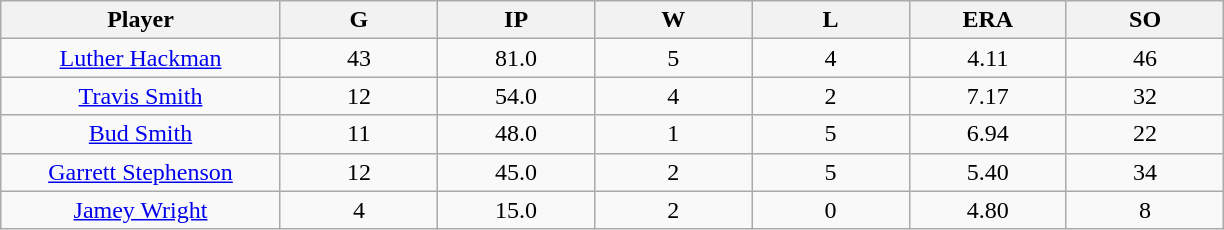<table class="wikitable sortable">
<tr>
<th bgcolor="#DDDDFF" width="16%">Player</th>
<th bgcolor="#DDDDFF" width="9%">G</th>
<th bgcolor="#DDDDFF" width="9%">IP</th>
<th bgcolor="#DDDDFF" width="9%">W</th>
<th bgcolor="#DDDDFF" width="9%">L</th>
<th bgcolor="#DDDDFF" width="9%">ERA</th>
<th bgcolor="#DDDDFF" width="9%">SO</th>
</tr>
<tr align="center">
<td><a href='#'>Luther Hackman</a></td>
<td>43</td>
<td>81.0</td>
<td>5</td>
<td>4</td>
<td>4.11</td>
<td>46</td>
</tr>
<tr align="center">
<td><a href='#'>Travis Smith</a></td>
<td>12</td>
<td>54.0</td>
<td>4</td>
<td>2</td>
<td>7.17</td>
<td>32</td>
</tr>
<tr align="center">
<td><a href='#'>Bud Smith</a></td>
<td>11</td>
<td>48.0</td>
<td>1</td>
<td>5</td>
<td>6.94</td>
<td>22</td>
</tr>
<tr align="center">
<td><a href='#'>Garrett Stephenson</a></td>
<td>12</td>
<td>45.0</td>
<td>2</td>
<td>5</td>
<td>5.40</td>
<td>34</td>
</tr>
<tr align="center">
<td><a href='#'>Jamey Wright</a></td>
<td>4</td>
<td>15.0</td>
<td>2</td>
<td>0</td>
<td>4.80</td>
<td>8</td>
</tr>
</table>
